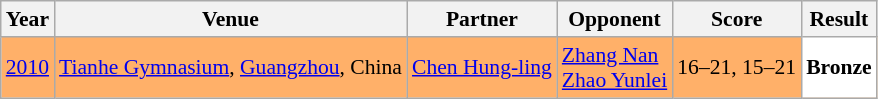<table class="sortable wikitable" style="font-size:90%;">
<tr>
<th>Year</th>
<th>Venue</th>
<th>Partner</th>
<th>Opponent</th>
<th>Score</th>
<th>Result</th>
</tr>
<tr style="background:#FFB069">
<td align="center"><a href='#'>2010</a></td>
<td align="left"><a href='#'>Tianhe Gymnasium</a>, <a href='#'>Guangzhou</a>, China</td>
<td align="left"> <a href='#'>Chen Hung-ling</a></td>
<td align="left"> <a href='#'>Zhang Nan</a><br> <a href='#'>Zhao Yunlei</a></td>
<td align="left">16–21, 15–21</td>
<td style="text-align:left; background:white"> <strong>Bronze</strong></td>
</tr>
</table>
